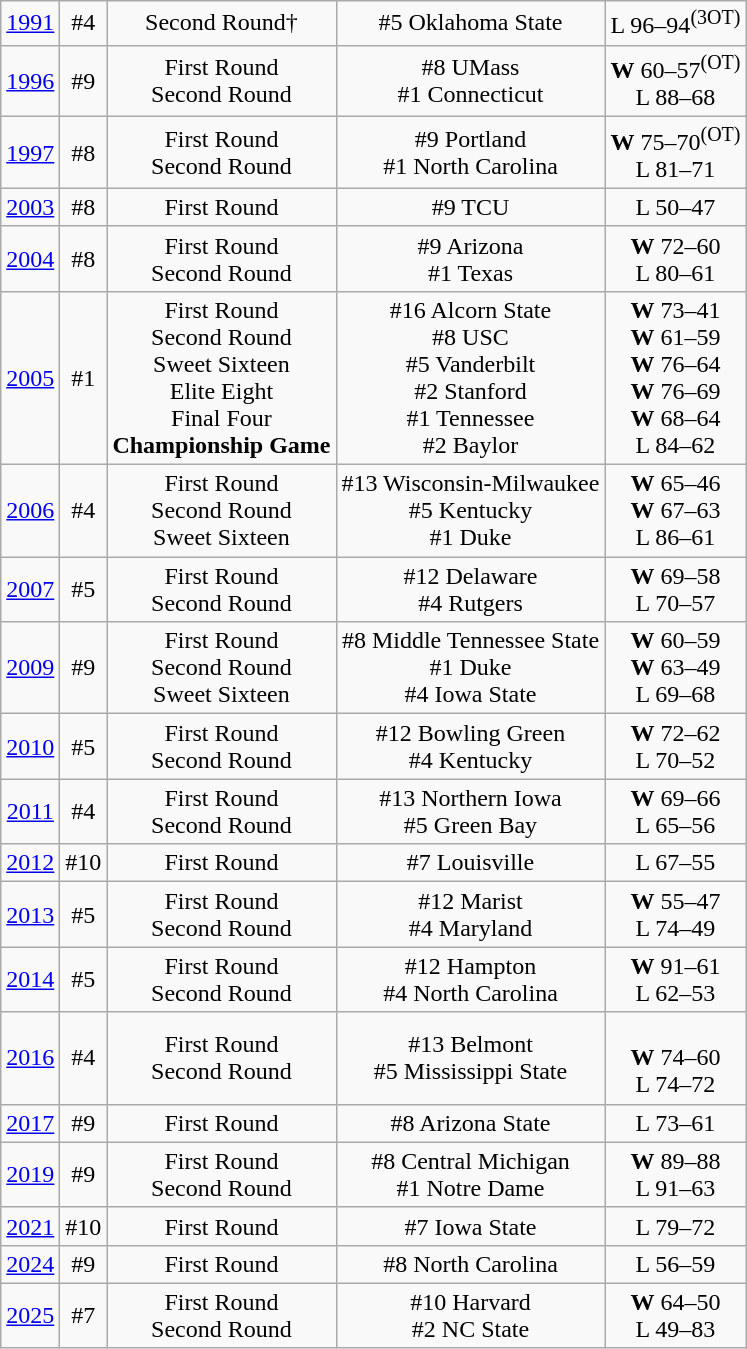<table class="wikitable">
<tr align="center">
<td><a href='#'>1991</a></td>
<td>#4</td>
<td>Second Round†</td>
<td>#5 Oklahoma State</td>
<td>L 96–94<sup>(3OT)</sup></td>
</tr>
<tr align="center">
<td><a href='#'>1996</a></td>
<td>#9</td>
<td>First Round<br>Second Round</td>
<td>#8 UMass<br>#1 Connecticut</td>
<td><strong>W</strong> 60–57<sup>(OT)</sup><br>L 88–68</td>
</tr>
<tr align="center">
<td><a href='#'>1997</a></td>
<td>#8</td>
<td>First Round<br>Second Round</td>
<td>#9 Portland<br>#1 North Carolina</td>
<td><strong>W</strong> 75–70<sup>(OT)</sup><br> L 81–71</td>
</tr>
<tr align="center">
<td><a href='#'>2003</a></td>
<td>#8</td>
<td>First Round</td>
<td>#9 TCU</td>
<td>L 50–47</td>
</tr>
<tr align="center">
<td><a href='#'>2004</a></td>
<td>#8</td>
<td>First Round<br>Second Round</td>
<td>#9 Arizona<br>#1 Texas</td>
<td><strong>W</strong> 72–60<br>L 80–61</td>
</tr>
<tr align="center">
<td><a href='#'>2005</a></td>
<td>#1</td>
<td>First Round<br>Second Round<br>Sweet Sixteen<br>Elite Eight<br>Final Four<br><strong>Championship Game</strong></td>
<td>#16 Alcorn State<br>#8 USC<br>#5 Vanderbilt<br>#2 Stanford<br>#1 Tennessee<br>#2 Baylor</td>
<td><strong>W</strong> 73–41<br><strong>W</strong> 61–59<br><strong>W</strong> 76–64<br><strong>W</strong> 76–69<br><strong>W</strong> 68–64<br>L 84–62</td>
</tr>
<tr align="center">
<td><a href='#'>2006</a></td>
<td>#4</td>
<td>First Round<br>Second Round<br>Sweet Sixteen</td>
<td>#13 Wisconsin-Milwaukee<br>#5 Kentucky<br>#1 Duke</td>
<td><strong>W</strong> 65–46<br><strong>W</strong> 67–63<br>L 86–61</td>
</tr>
<tr align="center">
<td><a href='#'>2007</a></td>
<td>#5</td>
<td>First Round<br>Second Round</td>
<td>#12 Delaware<br>#4 Rutgers</td>
<td><strong>W</strong> 69–58 <br>L 70–57</td>
</tr>
<tr align="center">
<td><a href='#'>2009</a></td>
<td>#9</td>
<td>First Round<br>Second Round<br>Sweet Sixteen</td>
<td>#8 Middle Tennessee State<br>#1 Duke<br>#4 Iowa State</td>
<td><strong>W</strong> 60–59<br><strong>W</strong> 63–49<br>L 69–68</td>
</tr>
<tr align="center">
<td><a href='#'>2010</a></td>
<td>#5</td>
<td>First Round<br>Second Round</td>
<td>#12 Bowling Green<br>#4 Kentucky</td>
<td><strong>W</strong> 72–62 <br> L 70–52</td>
</tr>
<tr align="center">
<td><a href='#'>2011</a></td>
<td>#4</td>
<td>First Round<br>Second Round</td>
<td>#13 Northern Iowa<br>#5 Green Bay</td>
<td><strong>W</strong> 69–66<br>L 65–56</td>
</tr>
<tr align="center">
<td><a href='#'>2012</a></td>
<td>#10</td>
<td>First Round</td>
<td>#7 Louisville</td>
<td>L 67–55</td>
</tr>
<tr align="center">
<td><a href='#'>2013</a></td>
<td>#5</td>
<td>First Round<br>Second Round</td>
<td>#12 Marist<br>#4 Maryland</td>
<td><strong>W</strong> 55–47 <br> L 74–49</td>
</tr>
<tr align="center">
<td><a href='#'>2014</a></td>
<td>#5</td>
<td>First Round<br>Second Round</td>
<td>#12 Hampton<br>#4 North Carolina</td>
<td><strong>W</strong> 91–61<br>L 62–53</td>
</tr>
<tr align="center">
<td><a href='#'>2016</a></td>
<td>#4</td>
<td>First Round<br>Second Round</td>
<td>#13 Belmont<br>#5 Mississippi State</td>
<td><br><strong>W</strong> 74–60<br>L 74–72</td>
</tr>
<tr align="center">
<td><a href='#'>2017</a></td>
<td>#9</td>
<td>First Round <br></td>
<td>#8 Arizona State</td>
<td>L 73–61</td>
</tr>
<tr align="center">
<td><a href='#'>2019</a></td>
<td>#9</td>
<td>First Round<br>Second Round</td>
<td>#8 Central Michigan<br>#1 Notre Dame</td>
<td><strong>W</strong> 89–88<br>L 91–63</td>
</tr>
<tr align="center">
<td><a href='#'>2021</a></td>
<td>#10</td>
<td>First Round</td>
<td>#7 Iowa State</td>
<td>L 79–72</td>
</tr>
<tr align="center">
<td><a href='#'>2024</a></td>
<td>#9</td>
<td>First Round</td>
<td>#8 North Carolina</td>
<td>L 56–59</td>
</tr>
<tr align="center">
<td><a href='#'>2025</a></td>
<td>#7</td>
<td>First Round<br> Second Round</td>
<td>#10 Harvard<br> #2 NC State</td>
<td><strong>W</strong> 64–50<br> L 49–83</td>
</tr>
</table>
